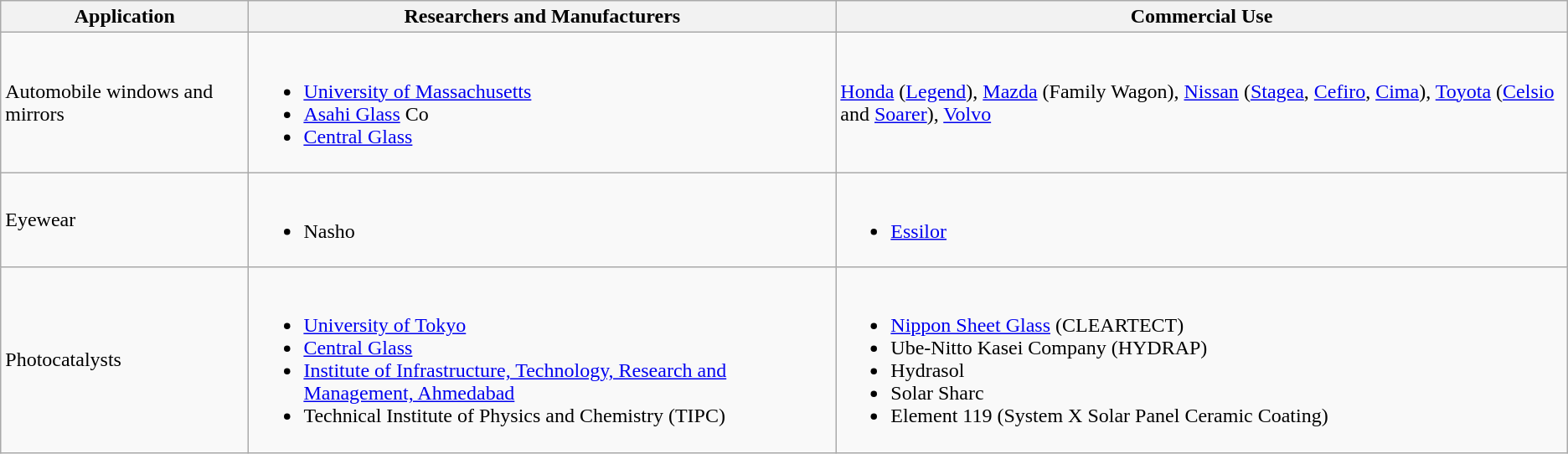<table class="wikitable">
<tr>
<th>Application</th>
<th>Researchers and Manufacturers</th>
<th>Commercial Use</th>
</tr>
<tr>
<td>Automobile windows and mirrors</td>
<td><br><ul><li><a href='#'>University of Massachusetts</a></li><li><a href='#'>Asahi Glass</a> Co</li><li><a href='#'>Central Glass</a></li></ul></td>
<td><a href='#'>Honda</a> (<a href='#'>Legend</a>), <a href='#'>Mazda</a> (Family Wagon), <a href='#'>Nissan</a> (<a href='#'>Stagea</a>, <a href='#'>Cefiro</a>, <a href='#'>Cima</a>), <a href='#'>Toyota</a> (<a href='#'>Celsio</a> and <a href='#'>Soarer</a>),  <a href='#'>Volvo</a></td>
</tr>
<tr>
<td>Eyewear</td>
<td><br><ul><li>Nasho</li></ul></td>
<td><br><ul><li><a href='#'>Essilor</a></li></ul></td>
</tr>
<tr>
<td>Photocatalysts</td>
<td><br><ul><li><a href='#'>University of Tokyo</a></li><li><a href='#'>Central Glass</a></li><li><a href='#'>Institute of Infrastructure, Technology, Research and Management, Ahmedabad</a></li><li>Technical Institute of Physics and Chemistry (TIPC)</li></ul></td>
<td><br><ul><li><a href='#'>Nippon Sheet Glass</a> (CLEARTECT)</li><li>Ube-Nitto Kasei Company (HYDRAP)</li><li>Hydrasol</li><li>Solar Sharc</li><li>Element 119 (System X Solar Panel Ceramic Coating)</li></ul></td>
</tr>
</table>
